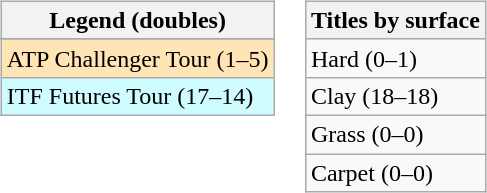<table>
<tr valign=top>
<td><br><table class=wikitable>
<tr>
<th>Legend (doubles)</th>
</tr>
<tr bgcolor=e5d1cb>
</tr>
<tr bgcolor=moccasin>
<td>ATP Challenger Tour (1–5)</td>
</tr>
<tr bgcolor=cffcff>
<td>ITF Futures Tour (17–14)</td>
</tr>
</table>
</td>
<td><br><table class=wikitable>
<tr>
<th>Titles by surface</th>
</tr>
<tr>
<td>Hard (0–1)</td>
</tr>
<tr>
<td>Clay (18–18)</td>
</tr>
<tr>
<td>Grass (0–0)</td>
</tr>
<tr>
<td>Carpet (0–0)</td>
</tr>
</table>
</td>
</tr>
</table>
